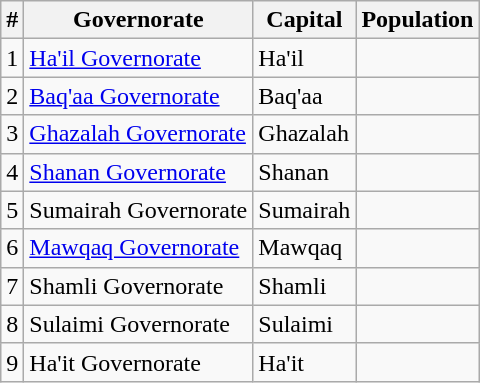<table class="wikitable sortable">
<tr>
<th>#</th>
<th>Governorate</th>
<th>Capital</th>
<th>Population</th>
</tr>
<tr>
<td>1</td>
<td><a href='#'>Ha'il Governorate</a></td>
<td>Ha'il</td>
<td></td>
</tr>
<tr>
<td>2</td>
<td><a href='#'>Baq'aa Governorate</a></td>
<td>Baq'aa</td>
<td></td>
</tr>
<tr>
<td>3</td>
<td><a href='#'>Ghazalah Governorate</a></td>
<td>Ghazalah</td>
<td></td>
</tr>
<tr>
<td>4</td>
<td><a href='#'>Shanan Governorate</a></td>
<td>Shanan</td>
<td></td>
</tr>
<tr>
<td>5</td>
<td>Sumairah Governorate</td>
<td>Sumairah</td>
<td></td>
</tr>
<tr>
<td>6</td>
<td><a href='#'>Mawqaq Governorate</a></td>
<td>Mawqaq</td>
<td></td>
</tr>
<tr>
<td>7</td>
<td>Shamli Governorate</td>
<td>Shamli</td>
<td></td>
</tr>
<tr>
<td>8</td>
<td>Sulaimi Governorate</td>
<td>Sulaimi</td>
<td></td>
</tr>
<tr>
<td>9</td>
<td>Ha'it Governorate</td>
<td>Ha'it</td>
<td></td>
</tr>
</table>
